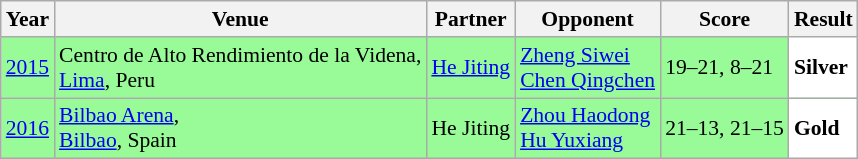<table class="sortable wikitable" style="font-size: 90%;">
<tr>
<th>Year</th>
<th>Venue</th>
<th>Partner</th>
<th>Opponent</th>
<th>Score</th>
<th>Result</th>
</tr>
<tr style="background:#98FB98">
<td align="center"><a href='#'>2015</a></td>
<td align="left">Centro de Alto Rendimiento de la Videna,<br><a href='#'>Lima</a>, Peru</td>
<td align="left"> <a href='#'>He Jiting</a></td>
<td align="left"> <a href='#'>Zheng Siwei</a><br> <a href='#'>Chen Qingchen</a></td>
<td align="left">19–21, 8–21</td>
<td style="text-align:left; background:white"> <strong>Silver</strong></td>
</tr>
<tr style="background:#98FB98">
<td align="center"><a href='#'>2016</a></td>
<td align="left"><a href='#'>Bilbao Arena</a>,<br><a href='#'>Bilbao</a>, Spain</td>
<td align="left"> He Jiting</td>
<td align="left"> <a href='#'>Zhou Haodong</a><br> <a href='#'>Hu Yuxiang</a></td>
<td align="left">21–13, 21–15</td>
<td style="text-align:left; background:white"> <strong>Gold</strong></td>
</tr>
</table>
